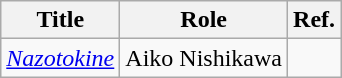<table class="wikitable">
<tr>
<th>Title</th>
<th>Role</th>
<th>Ref.</th>
</tr>
<tr>
<td><em><a href='#'>Nazotokine</a></em></td>
<td>Aiko Nishikawa</td>
<td></td>
</tr>
</table>
